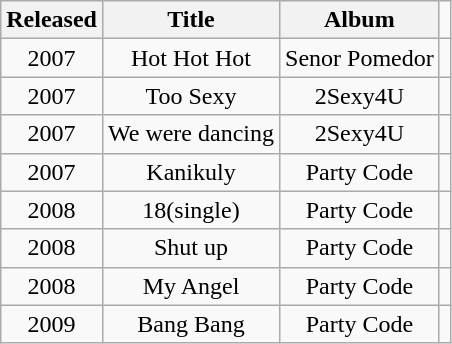<table class="wikitable">
<tr>
<th>Released</th>
<th>Title</th>
<th>Album</th>
<td></td>
</tr>
<tr>
<td align="center">2007</td>
<td align="center">Hot Hot Hot</td>
<td align="center">Senor Pomedor</td>
<td></td>
</tr>
<tr>
<td align="center">2007</td>
<td align="center">Too Sexy</td>
<td align="center">2Sexy4U</td>
<td></td>
</tr>
<tr>
<td align="center">2007</td>
<td align="center">We were dancing</td>
<td align="center">2Sexy4U</td>
<td></td>
</tr>
<tr>
<td align="center">2007</td>
<td align="center">Kanikuly</td>
<td align="center">Party Code</td>
<td></td>
</tr>
<tr>
<td align="center">2008</td>
<td align="center">18(single)</td>
<td align="center">Party Code</td>
<td></td>
</tr>
<tr>
<td align="center">2008</td>
<td align="center">Shut up</td>
<td align="center">Party Code</td>
<td></td>
</tr>
<tr>
<td align="center">2008</td>
<td align="center">My Angel</td>
<td align="center">Party Code</td>
<td></td>
</tr>
<tr>
<td align="center">2009</td>
<td align="center">Bang Bang</td>
<td align="center">Party Code</td>
</tr>
</table>
